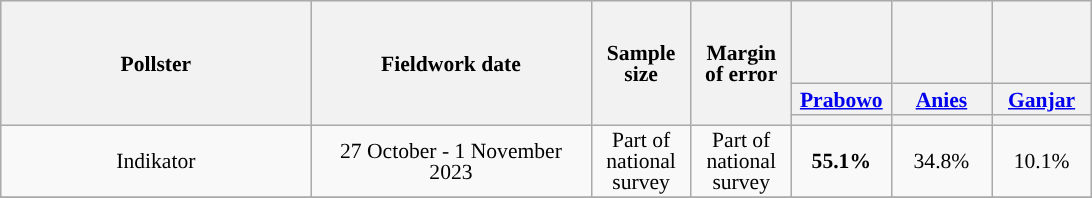<table class="wikitable" style="text-align:center; font-size:90%; line-height:14px;">
<tr style="height:55px; background-color:#E9E9E9">
<th rowspan="3" style="width:200px;">Pollster</th>
<th rowspan="3" style="width:180px;">Fieldwork date</th>
<th rowspan="3" style="width:60px;">Sample size</th>
<th rowspan="3" style="width:60px;">Margin of error</th>
<th style="width:60px;"></th>
<th style="width:60px;"></th>
<th style="width:60px;"></th>
</tr>
<tr>
<th><a href='#'>Prabowo</a> <br></th>
<th><a href='#'>Anies</a> <br></th>
<th><a href='#'>Ganjar</a> <br></th>
</tr>
<tr>
<th class="unsortable" style="color:inherit;background:"></th>
<th class="unsortable" style="color:inherit;background:"></th>
<th class="unsortable" style="color:inherit;background:"></th>
</tr>
<tr>
<td>Indikator</td>
<td>27 October - 1 November 2023</td>
<td>Part of national survey</td>
<td>Part of national survey</td>
<td style="background-color:#"><strong>55.1%</strong> </td>
<td>34.8% </td>
<td>10.1% </td>
</tr>
<tr>
</tr>
</table>
